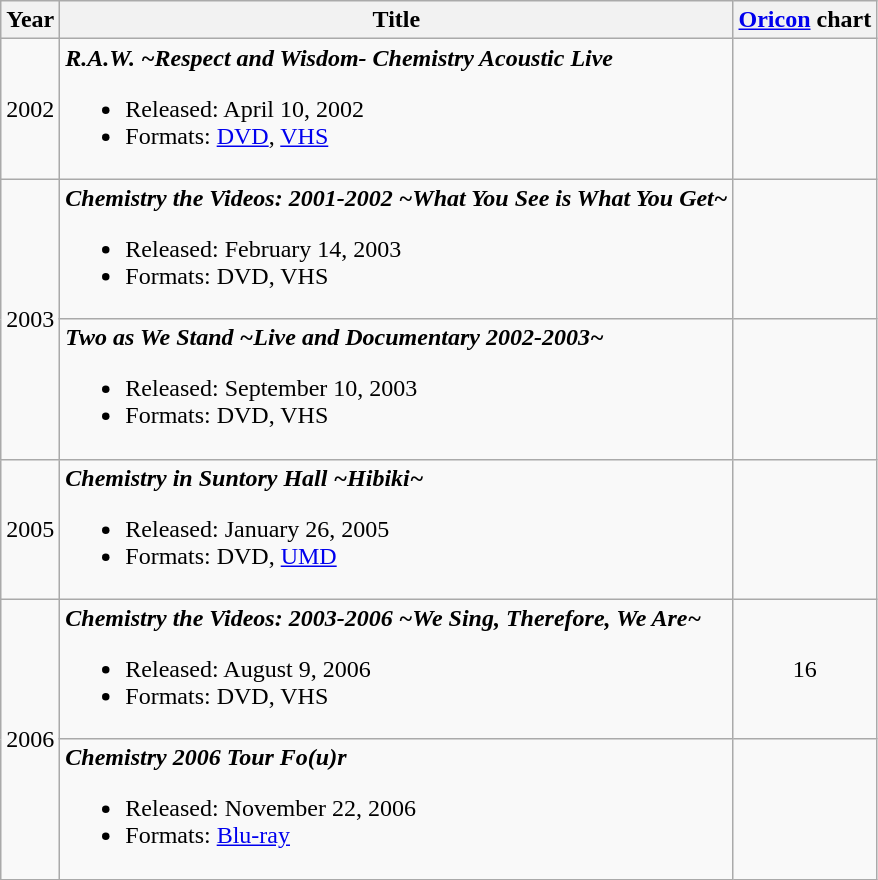<table class="wikitable">
<tr>
<th>Year</th>
<th>Title</th>
<th><a href='#'>Oricon</a> chart</th>
</tr>
<tr>
<td>2002</td>
<td><strong><em>R.A.W. ~Respect and Wisdom- Chemistry Acoustic Live</em></strong><br><ul><li>Released: April 10, 2002</li><li>Formats: <a href='#'>DVD</a>, <a href='#'>VHS</a></li></ul></td>
<td align="center"></td>
</tr>
<tr>
<td rowspan="2">2003</td>
<td><strong><em>Chemistry the Videos: 2001-2002 ~What You See is What You Get~</em></strong><br><ul><li>Released: February 14, 2003</li><li>Formats: DVD, VHS</li></ul></td>
<td align="center"></td>
</tr>
<tr>
<td><strong><em>Two as We Stand ~Live and Documentary 2002-2003~</em></strong><br><ul><li>Released: September 10, 2003</li><li>Formats: DVD, VHS</li></ul></td>
<td align="center"></td>
</tr>
<tr>
<td>2005</td>
<td><strong><em>Chemistry in Suntory Hall ~Hibiki~</em></strong><br><ul><li>Released: January 26, 2005</li><li>Formats: DVD, <a href='#'>UMD</a></li></ul></td>
<td align="center"></td>
</tr>
<tr>
<td rowspan="2">2006</td>
<td><strong><em>Chemistry the Videos: 2003-2006 ~We Sing, Therefore, We Are~</em></strong><br><ul><li>Released: August 9, 2006</li><li>Formats: DVD, VHS</li></ul></td>
<td align="center">16</td>
</tr>
<tr>
<td><strong><em>Chemistry 2006 Tour Fo(u)r</em></strong><br><ul><li>Released: November 22, 2006</li><li>Formats: <a href='#'>Blu-ray</a></li></ul></td>
<td align="center"></td>
</tr>
</table>
